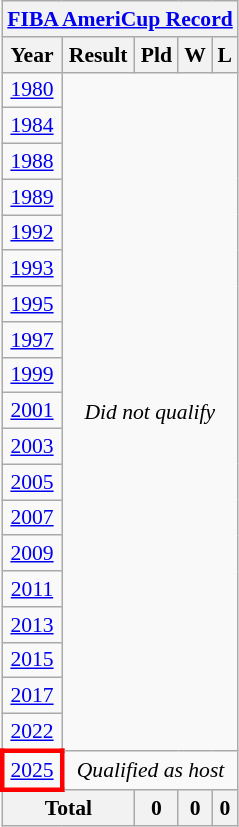<table class="wikitable" style="text-align: center;font-size:90%;">
<tr>
<th colspan=5><a href='#'>FIBA AmeriCup Record</a></th>
</tr>
<tr>
<th>Year</th>
<th>Result</th>
<th>Pld</th>
<th>W</th>
<th>L</th>
</tr>
<tr>
<td> <a href='#'>1980</a></td>
<td rowspan=19 colspan=4><em>Did not qualify</em></td>
</tr>
<tr>
<td> <a href='#'>1984</a></td>
</tr>
<tr>
<td> <a href='#'>1988</a></td>
</tr>
<tr>
<td> <a href='#'>1989</a></td>
</tr>
<tr>
<td> <a href='#'>1992</a></td>
</tr>
<tr>
<td> <a href='#'>1993</a></td>
</tr>
<tr>
<td> <a href='#'>1995</a></td>
</tr>
<tr>
<td> <a href='#'>1997</a></td>
</tr>
<tr>
<td> <a href='#'>1999</a></td>
</tr>
<tr>
<td> <a href='#'>2001</a></td>
</tr>
<tr>
<td> <a href='#'>2003</a></td>
</tr>
<tr>
<td> <a href='#'>2005</a></td>
</tr>
<tr>
<td> <a href='#'>2007</a></td>
</tr>
<tr>
<td> <a href='#'>2009</a></td>
</tr>
<tr>
<td> <a href='#'>2011</a></td>
</tr>
<tr>
<td> <a href='#'>2013</a></td>
</tr>
<tr>
<td> <a href='#'>2015</a></td>
</tr>
<tr>
<td> <a href='#'>2017</a></td>
</tr>
<tr>
<td> <a href='#'>2022</a></td>
</tr>
<tr>
<td style="border: 3px solid red"> <a href='#'>2025</a></td>
<td colspan=4><em>Qualified as host</em></td>
</tr>
<tr>
<th colspan=2>Total</th>
<th>0</th>
<th>0</th>
<th>0</th>
</tr>
</table>
